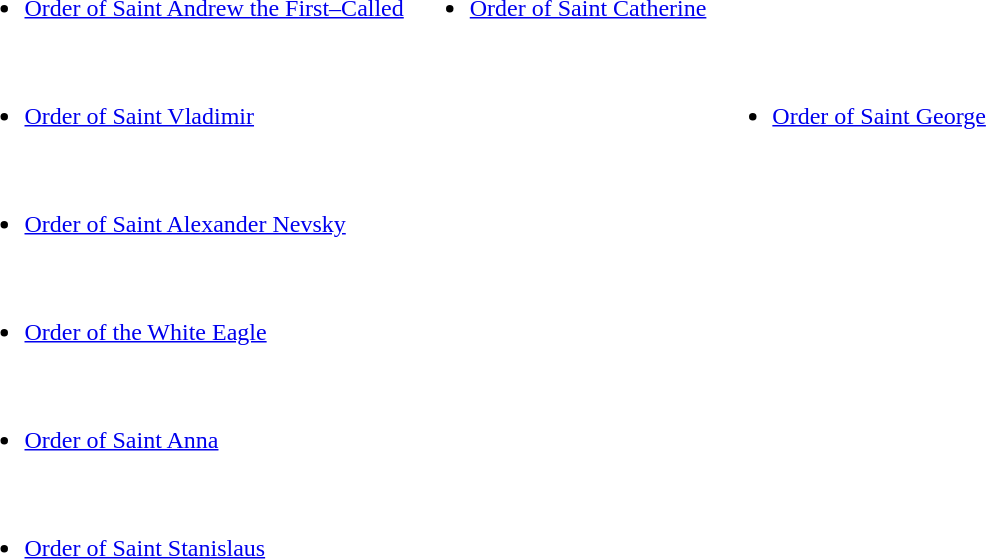<table>
<tr>
<td><br><ul><li><a href='#'>Order of Saint Andrew the First–Called</a></li></ul></td>
<td><br><ul><li><a href='#'>Order of Saint Catherine</a></li></ul></td>
<td></td>
</tr>
<tr>
<td><br><ul><li><a href='#'>Order of Saint Vladimir</a></li></ul></td>
<td></td>
<td><br><ul><li><a href='#'>Order of Saint George</a></li></ul></td>
</tr>
<tr>
<td><br><ul><li><a href='#'>Order of Saint Alexander Nevsky</a></li></ul></td>
<td></td>
<td></td>
</tr>
<tr>
<td><br><ul><li><a href='#'>Order of the White Eagle</a></li></ul></td>
<td></td>
<td></td>
</tr>
<tr>
<td><br><ul><li><a href='#'>Order of Saint Anna</a></li></ul></td>
<td></td>
<td></td>
</tr>
<tr>
<td><br><ul><li><a href='#'>Order of Saint Stanislaus</a></li></ul></td>
<td></td>
<td></td>
</tr>
</table>
